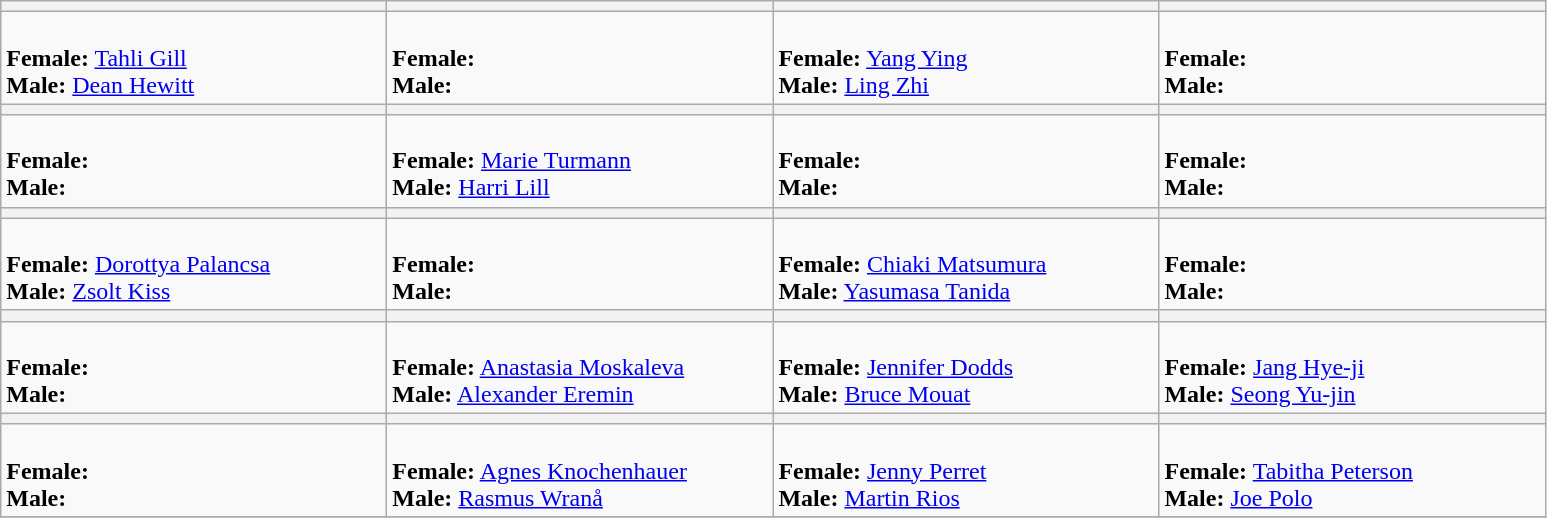<table class=wikitable>
<tr>
<th width=250></th>
<th width=250></th>
<th width=250></th>
<th width=250></th>
</tr>
<tr>
<td><br><strong>Female:</strong> <a href='#'>Tahli Gill</a><br>
<strong>Male:</strong> <a href='#'>Dean Hewitt</a><br></td>
<td><br><strong>Female:</strong><br>
<strong>Male:</strong><br></td>
<td><br><strong>Female:</strong> <a href='#'>Yang Ying</a><br>
<strong>Male:</strong> <a href='#'>Ling Zhi</a><br></td>
<td><br><strong>Female:</strong><br>
<strong>Male:</strong><br></td>
</tr>
<tr>
<th width=250></th>
<th width=250></th>
<th width=250></th>
<th width=250></th>
</tr>
<tr>
<td><br><strong>Female:</strong><br>
<strong>Male:</strong><br></td>
<td><br><strong>Female:</strong> <a href='#'>Marie Turmann</a><br>
<strong>Male:</strong> <a href='#'>Harri Lill</a><br></td>
<td><br><strong>Female:</strong><br>
<strong>Male:</strong><br></td>
<td><br><strong>Female:</strong><br>
<strong>Male:</strong><br></td>
</tr>
<tr>
<th width=250></th>
<th width=250></th>
<th width=250></th>
<th width=250></th>
</tr>
<tr>
<td><br><strong>Female:</strong> <a href='#'>Dorottya Palancsa</a><br>
<strong>Male:</strong> <a href='#'>Zsolt Kiss</a><br></td>
<td><br><strong>Female:</strong><br>
<strong>Male:</strong><br></td>
<td><br><strong>Female:</strong> <a href='#'>Chiaki Matsumura</a><br>
<strong>Male:</strong> <a href='#'>Yasumasa Tanida</a><br></td>
<td><br><strong>Female:</strong><br>
<strong>Male:</strong><br></td>
</tr>
<tr>
<th width=250></th>
<th width=250></th>
<th width=250></th>
<th width=250></th>
</tr>
<tr>
<td><br><strong>Female:</strong><br>
<strong>Male:</strong><br></td>
<td><br><strong>Female:</strong> <a href='#'>Anastasia Moskaleva</a><br>
<strong>Male:</strong> <a href='#'>Alexander Eremin</a><br></td>
<td><br><strong>Female:</strong> <a href='#'>Jennifer Dodds</a><br>
<strong>Male:</strong> <a href='#'>Bruce Mouat</a><br></td>
<td><br><strong>Female:</strong> <a href='#'>Jang Hye-ji</a><br>
<strong>Male:</strong> <a href='#'>Seong Yu-jin</a><br></td>
</tr>
<tr>
<th width=250></th>
<th width=250></th>
<th width=250></th>
<th width=250></th>
</tr>
<tr>
<td><br><strong>Female:</strong><br>
<strong>Male:</strong><br></td>
<td><br><strong>Female:</strong> <a href='#'>Agnes Knochenhauer</a><br>
<strong>Male:</strong> <a href='#'>Rasmus Wranå</a><br></td>
<td><br><strong>Female:</strong> <a href='#'>Jenny Perret</a><br>
<strong>Male:</strong> <a href='#'>Martin Rios</a><br></td>
<td><br><strong>Female:</strong> <a href='#'>Tabitha Peterson</a><br>
<strong>Male:</strong> <a href='#'>Joe Polo</a><br></td>
</tr>
<tr>
</tr>
</table>
